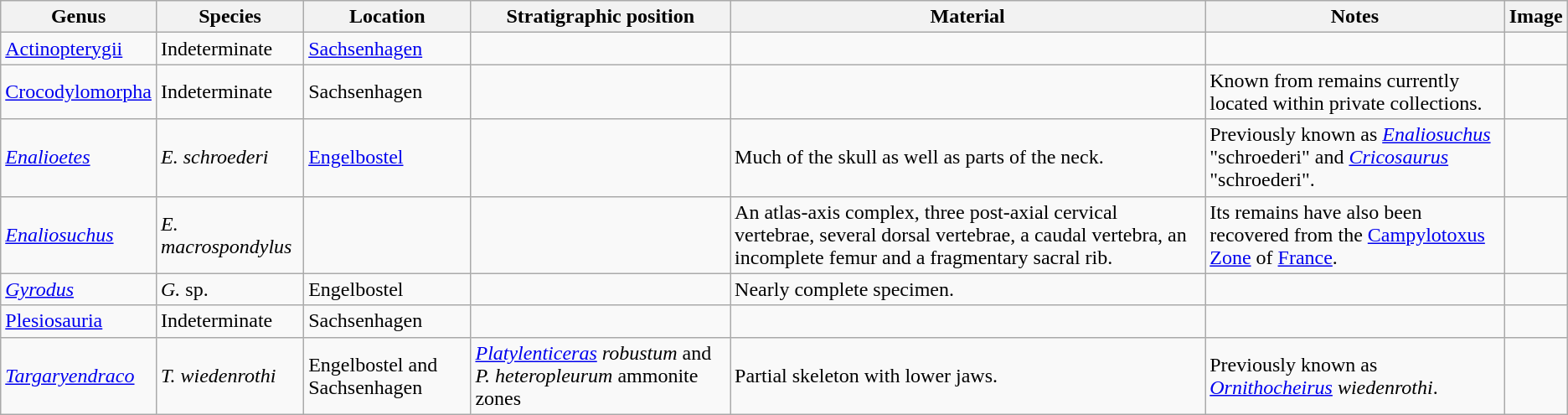<table class="wikitable">
<tr>
<th>Genus</th>
<th>Species</th>
<th>Location</th>
<th>Stratigraphic position</th>
<th>Material</th>
<th>Notes</th>
<th>Image</th>
</tr>
<tr>
<td><a href='#'>Actinopterygii</a></td>
<td>Indeterminate</td>
<td><a href='#'>Sachsenhagen</a></td>
<td></td>
<td></td>
<td></td>
<td></td>
</tr>
<tr>
<td><a href='#'>Crocodylomorpha</a></td>
<td>Indeterminate</td>
<td>Sachsenhagen</td>
<td></td>
<td></td>
<td>Known from remains currently located within private collections.</td>
<td></td>
</tr>
<tr>
<td><em><a href='#'>Enalioetes</a></em></td>
<td><em>E. schroederi</em></td>
<td><a href='#'>Engelbostel</a></td>
<td></td>
<td>Much of the skull as well as parts of the neck.</td>
<td>Previously known as <em><a href='#'>Enaliosuchus</a></em> "schroederi" and <em><a href='#'>Cricosaurus</a></em> "schroederi".</td>
<td></td>
</tr>
<tr>
<td><em><a href='#'>Enaliosuchus</a></em></td>
<td><em>E. macrospondylus</em></td>
<td></td>
<td></td>
<td>An atlas-axis complex, three post-axial cervical vertebrae, several dorsal vertebrae, a caudal vertebra, an incomplete femur and a fragmentary sacral rib.</td>
<td>Its remains have also been recovered from the <a href='#'>Campylotoxus Zone</a> of <a href='#'>France</a>.</td>
<td></td>
</tr>
<tr>
<td><em><a href='#'>Gyrodus</a></em></td>
<td><em>G.</em> sp.</td>
<td>Engelbostel</td>
<td></td>
<td>Nearly complete specimen.</td>
<td></td>
<td></td>
</tr>
<tr>
<td><a href='#'>Plesiosauria</a></td>
<td>Indeterminate</td>
<td>Sachsenhagen</td>
<td></td>
<td></td>
<td></td>
<td></td>
</tr>
<tr>
<td><em><a href='#'>Targaryendraco</a></em></td>
<td><em>T. wiedenrothi</em></td>
<td>Engelbostel and Sachsenhagen</td>
<td><em><a href='#'>Platylenticeras</a> robustum</em> and <em>P. heteropleurum</em> ammonite zones</td>
<td>Partial skeleton with lower jaws.</td>
<td>Previously known as <em><a href='#'>Ornithocheirus</a> wiedenrothi</em>.</td>
<td></td>
</tr>
</table>
